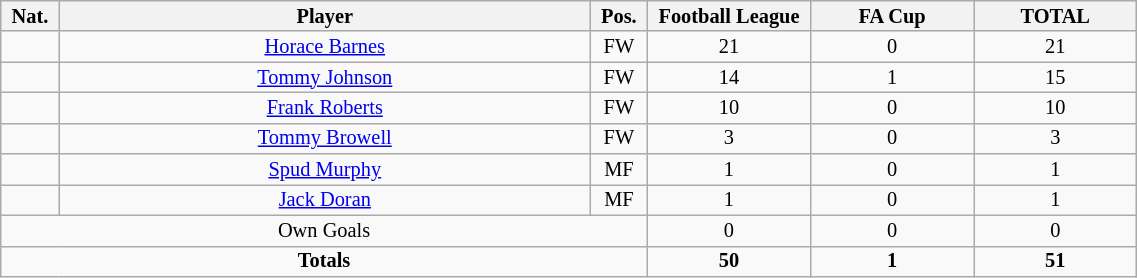<table class="wikitable sortable alternance"  style="font-size:85%; text-align:center; line-height:14px; width:60%;">
<tr>
<th width=10>Nat.</th>
<th scope="col" style="width:275px;">Player</th>
<th width=10>Pos.</th>
<th width=80>Football League</th>
<th width=80>FA Cup</th>
<th width=80>TOTAL</th>
</tr>
<tr>
<td></td>
<td><a href='#'>Horace Barnes</a></td>
<td>FW</td>
<td>21</td>
<td>0</td>
<td>21</td>
</tr>
<tr>
<td></td>
<td><a href='#'>Tommy Johnson</a></td>
<td>FW</td>
<td>14</td>
<td>1</td>
<td>15</td>
</tr>
<tr>
<td></td>
<td><a href='#'>Frank Roberts</a></td>
<td>FW</td>
<td>10</td>
<td>0</td>
<td>10</td>
</tr>
<tr>
<td></td>
<td><a href='#'>Tommy Browell</a></td>
<td>FW</td>
<td>3</td>
<td>0</td>
<td>3</td>
</tr>
<tr>
<td></td>
<td><a href='#'>Spud Murphy</a></td>
<td>MF</td>
<td>1</td>
<td>0</td>
<td>1</td>
</tr>
<tr>
<td></td>
<td><a href='#'>Jack Doran</a></td>
<td>MF</td>
<td>1</td>
<td>0</td>
<td>1</td>
</tr>
<tr class="sortbottom">
<td colspan="3">Own Goals</td>
<td>0</td>
<td>0</td>
<td>0</td>
</tr>
<tr class="sortbottom">
<td colspan="3"><strong>Totals</strong></td>
<td><strong>50</strong></td>
<td><strong>1</strong></td>
<td><strong>51</strong></td>
</tr>
</table>
